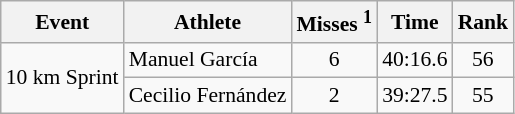<table class="wikitable" style="font-size:90%">
<tr>
<th>Event</th>
<th>Athlete</th>
<th>Misses <sup>1</sup></th>
<th>Time</th>
<th>Rank</th>
</tr>
<tr>
<td rowspan="2">10 km Sprint</td>
<td>Manuel García</td>
<td align="center">6</td>
<td align="center">40:16.6</td>
<td align="center">56</td>
</tr>
<tr>
<td>Cecilio Fernández</td>
<td align="center">2</td>
<td align="center">39:27.5</td>
<td align="center">55</td>
</tr>
</table>
